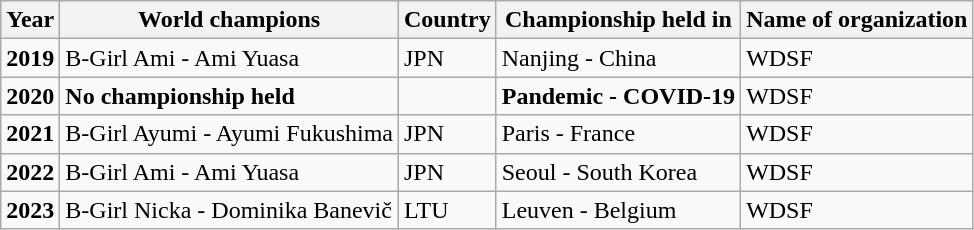<table class="wikitable">
<tr>
<th>Year</th>
<th>World champions</th>
<th>Country</th>
<th>Championship held in</th>
<th>Name of organization</th>
</tr>
<tr>
<td><strong>2019</strong></td>
<td>B-Girl Ami - Ami Yuasa</td>
<td>JPN</td>
<td>Nanjing - China</td>
<td>WDSF</td>
</tr>
<tr>
<td><strong>2020</strong></td>
<td><strong>No championship held</strong></td>
<td></td>
<td><strong>Pandemic - COVID-19</strong></td>
<td>WDSF</td>
</tr>
<tr>
<td><strong>2021</strong></td>
<td>B-Girl Ayumi - Ayumi Fukushima</td>
<td>JPN</td>
<td>Paris - France</td>
<td>WDSF</td>
</tr>
<tr>
<td><strong>2022</strong></td>
<td>B-Girl Ami - Ami Yuasa</td>
<td>JPN</td>
<td>Seoul - South Korea</td>
<td>WDSF</td>
</tr>
<tr>
<td><strong>2023</strong></td>
<td>B-Girl Nicka - Dominika Banevič</td>
<td>LTU</td>
<td>Leuven - Belgium</td>
<td>WDSF</td>
</tr>
</table>
